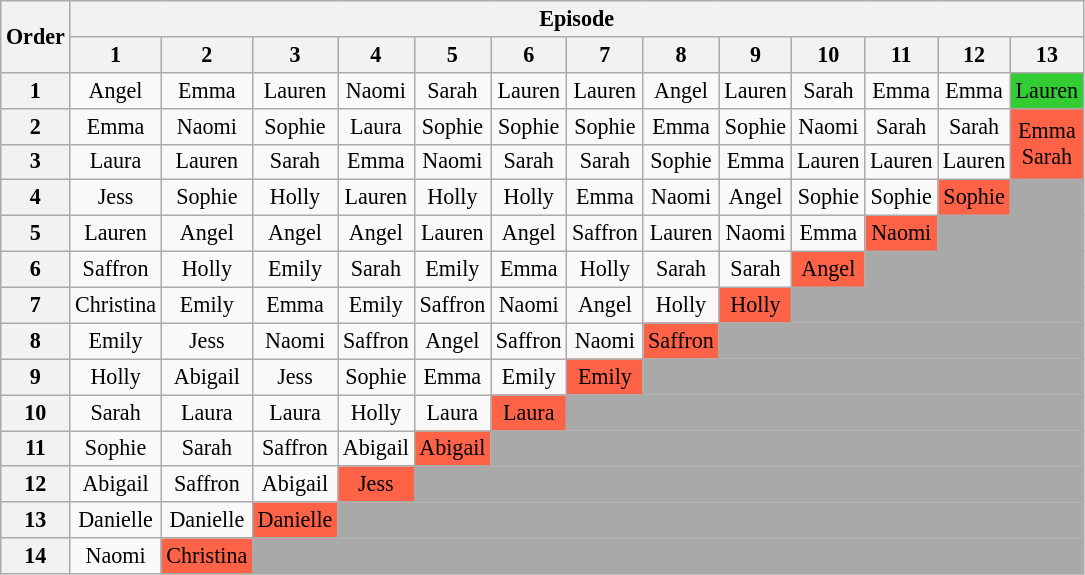<table class="wikitable" style="text-align:center; font-size:92%">
<tr>
<th rowspan=2>Order</th>
<th colspan=14>Episode</th>
</tr>
<tr>
<th>1</th>
<th>2</th>
<th>3</th>
<th>4</th>
<th>5</th>
<th>6</th>
<th>7</th>
<th>8</th>
<th>9</th>
<th>10</th>
<th>11</th>
<th>12</th>
<th>13</th>
</tr>
<tr>
<th>1</th>
<td>Angel</td>
<td>Emma</td>
<td>Lauren</td>
<td>Naomi</td>
<td>Sarah</td>
<td>Lauren</td>
<td>Lauren</td>
<td>Angel</td>
<td>Lauren</td>
<td>Sarah</td>
<td>Emma</td>
<td>Emma</td>
<td bgcolor="limegreen">Lauren</td>
</tr>
<tr>
<th>2</th>
<td>Emma</td>
<td>Naomi</td>
<td>Sophie</td>
<td>Laura</td>
<td>Sophie</td>
<td>Sophie</td>
<td>Sophie</td>
<td>Emma</td>
<td>Sophie</td>
<td>Naomi</td>
<td>Sarah</td>
<td>Sarah</td>
<td rowspan="2" bgcolor="tomato">Emma<br>Sarah</td>
</tr>
<tr>
<th>3</th>
<td>Laura</td>
<td>Lauren</td>
<td>Sarah</td>
<td>Emma</td>
<td>Naomi</td>
<td>Sarah</td>
<td>Sarah</td>
<td>Sophie</td>
<td>Emma</td>
<td>Lauren</td>
<td>Lauren</td>
<td>Lauren</td>
</tr>
<tr>
<th>4</th>
<td>Jess</td>
<td>Sophie</td>
<td>Holly</td>
<td>Lauren</td>
<td>Holly</td>
<td>Holly</td>
<td>Emma</td>
<td>Naomi</td>
<td>Angel</td>
<td>Sophie</td>
<td>Sophie</td>
<td bgcolor="tomato">Sophie</td>
<td bgcolor="darkgray" colspan="3"></td>
</tr>
<tr>
<th>5</th>
<td>Lauren</td>
<td>Angel</td>
<td>Angel</td>
<td>Angel</td>
<td>Lauren</td>
<td>Angel</td>
<td>Saffron</td>
<td>Lauren</td>
<td>Naomi</td>
<td>Emma</td>
<td bgcolor="tomato">Naomi</td>
<td bgcolor="darkgray" colspan="5"></td>
</tr>
<tr>
<th>6</th>
<td>Saffron</td>
<td>Holly</td>
<td>Emily</td>
<td>Sarah</td>
<td>Emily</td>
<td>Emma</td>
<td>Holly</td>
<td>Sarah</td>
<td>Sarah</td>
<td bgcolor="tomato">Angel</td>
<td bgcolor="darkgray" colspan="6"></td>
</tr>
<tr>
<th>7</th>
<td>Christina</td>
<td>Emily</td>
<td>Emma</td>
<td>Emily</td>
<td>Saffron</td>
<td>Naomi</td>
<td>Angel</td>
<td>Holly</td>
<td bgcolor="tomato">Holly</td>
<td bgcolor="darkgray" colspan="7"></td>
</tr>
<tr>
<th>8</th>
<td>Emily</td>
<td>Jess</td>
<td>Naomi</td>
<td>Saffron</td>
<td>Angel</td>
<td>Saffron</td>
<td>Naomi</td>
<td bgcolor="tomato">Saffron</td>
<td bgcolor="darkgray" colspan="8"></td>
</tr>
<tr>
<th>9</th>
<td>Holly</td>
<td>Abigail</td>
<td>Jess</td>
<td>Sophie</td>
<td>Emma</td>
<td>Emily</td>
<td bgcolor="tomato">Emily</td>
<td bgcolor="darkgray" colspan="9"></td>
</tr>
<tr>
<th>10</th>
<td>Sarah</td>
<td>Laura</td>
<td>Laura</td>
<td>Holly</td>
<td>Laura</td>
<td bgcolor="tomato">Laura</td>
<td bgcolor="darkgray" colspan="10"></td>
</tr>
<tr>
<th>11</th>
<td>Sophie</td>
<td>Sarah</td>
<td>Saffron</td>
<td>Abigail</td>
<td bgcolor="tomato">Abigail</td>
<td bgcolor="darkgray" colspan="11"></td>
</tr>
<tr>
<th>12</th>
<td>Abigail</td>
<td>Saffron</td>
<td>Abigail</td>
<td bgcolor="tomato">Jess</td>
<td bgcolor="darkgray" colspan="12"></td>
</tr>
<tr>
<th>13</th>
<td>Danielle</td>
<td>Danielle</td>
<td bgcolor="tomato">Danielle</td>
<td bgcolor="darkgray" colspan="13"></td>
</tr>
<tr>
<th>14</th>
<td>Naomi</td>
<td bgcolor="tomato">Christina</td>
<td bgcolor="darkgray" colspan="14"></td>
</tr>
</table>
